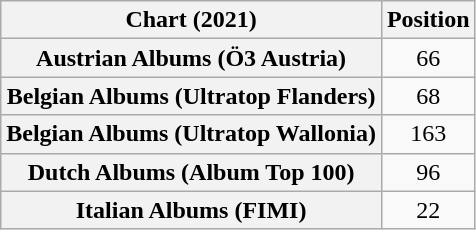<table class="wikitable sortable plainrowheaders" style="text-align:center">
<tr>
<th scope="col">Chart (2021)</th>
<th scope="col">Position</th>
</tr>
<tr>
<th scope="row">Austrian Albums (Ö3 Austria)</th>
<td>66</td>
</tr>
<tr>
<th scope="row">Belgian Albums (Ultratop Flanders)</th>
<td>68</td>
</tr>
<tr>
<th scope="row">Belgian Albums (Ultratop Wallonia)</th>
<td>163</td>
</tr>
<tr>
<th scope="row">Dutch Albums (Album Top 100)</th>
<td>96</td>
</tr>
<tr>
<th scope="row">Italian Albums (FIMI)</th>
<td>22</td>
</tr>
</table>
